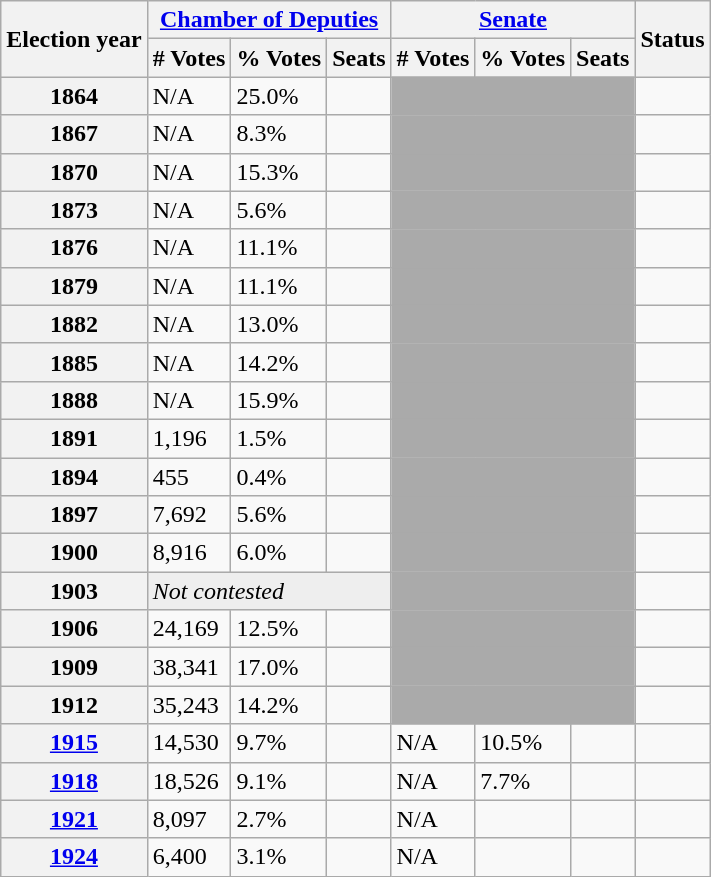<table class="wikitable">
<tr>
<th rowspan=2>Election year</th>
<th colspan=3><a href='#'>Chamber of Deputies</a></th>
<th colspan=3><a href='#'>Senate</a></th>
<th rowspan=2>Status</th>
</tr>
<tr>
<th># Votes</th>
<th>% Votes</th>
<th>Seats</th>
<th># Votes</th>
<th>% Votes</th>
<th>Seats</th>
</tr>
<tr>
<th>1864</th>
<td>N/A</td>
<td>25.0%</td>
<td></td>
<td colspan=3 bgcolor=#AAAAAA></td>
<td></td>
</tr>
<tr>
<th>1867</th>
<td>N/A</td>
<td>8.3%</td>
<td></td>
<td colspan=3 bgcolor=#AAAAAA></td>
<td></td>
</tr>
<tr>
<th>1870</th>
<td>N/A</td>
<td>15.3%</td>
<td></td>
<td colspan=3 bgcolor=#AAAAAA></td>
<td></td>
</tr>
<tr>
<th>1873</th>
<td>N/A</td>
<td>5.6%</td>
<td></td>
<td colspan=3 bgcolor=#AAAAAA></td>
<td></td>
</tr>
<tr>
<th>1876</th>
<td>N/A</td>
<td>11.1%</td>
<td></td>
<td colspan=3 bgcolor=#AAAAAA></td>
<td></td>
</tr>
<tr>
<th>1879</th>
<td>N/A</td>
<td>11.1%</td>
<td></td>
<td colspan=3 bgcolor=#AAAAAA></td>
<td></td>
</tr>
<tr>
<th>1882</th>
<td>N/A</td>
<td>13.0%</td>
<td></td>
<td colspan=3 bgcolor=#AAAAAA></td>
<td></td>
</tr>
<tr>
<th>1885</th>
<td>N/A</td>
<td>14.2%</td>
<td></td>
<td colspan=3 bgcolor=#AAAAAA></td>
<td></td>
</tr>
<tr>
<th>1888</th>
<td>N/A</td>
<td>15.9%</td>
<td></td>
<td colspan=3 bgcolor=#AAAAAA></td>
<td></td>
</tr>
<tr>
<th>1891</th>
<td>1,196</td>
<td>1.5%</td>
<td></td>
<td colspan=3 bgcolor=#AAAAAA></td>
<td></td>
</tr>
<tr>
<th>1894</th>
<td>455</td>
<td>0.4%</td>
<td></td>
<td colspan=3 bgcolor=#AAAAAA></td>
<td></td>
</tr>
<tr>
<th>1897</th>
<td>7,692</td>
<td>5.6%</td>
<td></td>
<td colspan=3 bgcolor=#AAAAAA></td>
<td></td>
</tr>
<tr>
<th>1900</th>
<td>8,916</td>
<td>6.0%</td>
<td></td>
<td colspan=3 bgcolor=#AAAAAA></td>
<td></td>
</tr>
<tr>
<th>1903</th>
<td colspan=3 bgcolor=#EEEEEE><em>Not contested</em></td>
<td colspan=3 bgcolor=#AAAAAA></td>
<td></td>
</tr>
<tr>
<th>1906</th>
<td>24,169</td>
<td>12.5%</td>
<td></td>
<td colspan=3 bgcolor=#AAAAAA></td>
<td></td>
</tr>
<tr>
<th>1909</th>
<td>38,341</td>
<td>17.0%</td>
<td></td>
<td colspan=3 bgcolor=#AAAAAA></td>
<td></td>
</tr>
<tr>
<th>1912</th>
<td>35,243</td>
<td>14.2%</td>
<td></td>
<td colspan=3 bgcolor=#AAAAAA></td>
<td></td>
</tr>
<tr>
<th><a href='#'>1915</a></th>
<td>14,530</td>
<td>9.7%</td>
<td></td>
<td>N/A</td>
<td>10.5%</td>
<td></td>
<td></td>
</tr>
<tr>
<th><a href='#'>1918</a></th>
<td>18,526</td>
<td>9.1%</td>
<td></td>
<td>N/A</td>
<td>7.7%</td>
<td></td>
<td></td>
</tr>
<tr>
<th><a href='#'>1921</a></th>
<td>8,097</td>
<td>2.7%</td>
<td></td>
<td>N/A</td>
<td></td>
<td></td>
<td></td>
</tr>
<tr>
<th><a href='#'>1924</a></th>
<td>6,400</td>
<td>3.1%</td>
<td></td>
<td>N/A</td>
<td></td>
<td></td>
<td></td>
</tr>
</table>
